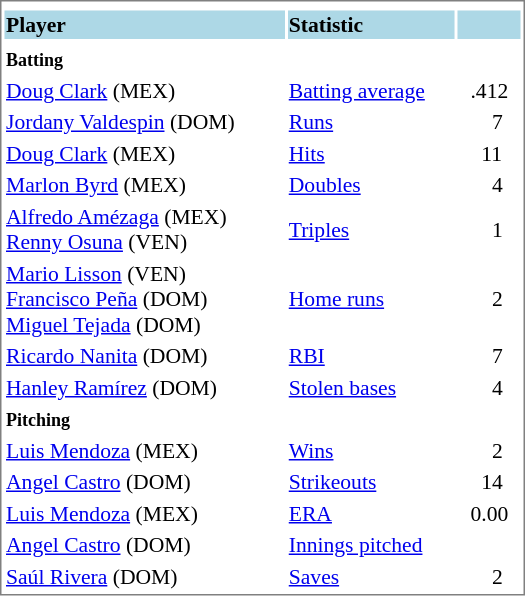<table cellpadding="1" width="350px" style="font-size: 90%; border: 1px solid gray;">
<tr align="center" style="font-size: larger;">
<td colspan=6></td>
</tr>
<tr style="background:lightblue;">
<td><strong>Player</strong></td>
<td><strong>Statistic</strong></td>
<td></td>
</tr>
<tr align="center" style="vertical-align: middle;" style="background:lightblue;">
</tr>
<tr>
<td><small><strong>Batting</strong></small></td>
</tr>
<tr>
<td><a href='#'>Doug Clark</a> (MEX)</td>
<td><a href='#'>Batting average</a></td>
<td>  .412</td>
</tr>
<tr>
<td><a href='#'>Jordany Valdespin</a> (DOM)</td>
<td><a href='#'>Runs</a></td>
<td>      7</td>
</tr>
<tr>
<td><a href='#'>Doug Clark</a> (MEX)</td>
<td><a href='#'>Hits</a></td>
<td>    11</td>
</tr>
<tr>
<td><a href='#'>Marlon Byrd</a> (MEX)</td>
<td><a href='#'>Doubles</a></td>
<td>       4</td>
</tr>
<tr>
<td><a href='#'>Alfredo Amézaga</a> (MEX)<br><a href='#'>Renny Osuna</a> (VEN)</td>
<td><a href='#'>Triples</a></td>
<td>      1</td>
</tr>
<tr>
<td><a href='#'>Mario Lisson</a> (VEN)<br><a href='#'>Francisco Peña</a> (DOM)<br><a href='#'>Miguel Tejada</a> (DOM)</td>
<td><a href='#'>Home runs</a></td>
<td>      2</td>
</tr>
<tr>
<td><a href='#'>Ricardo Nanita</a> (DOM)</td>
<td><a href='#'>RBI</a></td>
<td>      7</td>
</tr>
<tr>
<td><a href='#'>Hanley Ramírez</a> (DOM)</td>
<td><a href='#'>Stolen bases</a></td>
<td>      4</td>
</tr>
<tr>
<td><small><strong>Pitching</strong></small></td>
</tr>
<tr>
<td><a href='#'>Luis Mendoza</a> (MEX)</td>
<td><a href='#'>Wins</a></td>
<td>      2</td>
</tr>
<tr>
<td><a href='#'>Angel Castro</a> (DOM)</td>
<td><a href='#'>Strikeouts</a></td>
<td>    14</td>
</tr>
<tr>
<td><a href='#'>Luis Mendoza</a> (MEX)</td>
<td><a href='#'>ERA</a></td>
<td>  0.00</td>
</tr>
<tr>
<td><a href='#'>Angel Castro</a> (DOM)</td>
<td><a href='#'>Innings pitched</a></td>
<td>  </td>
</tr>
<tr>
<td><a href='#'>Saúl Rivera</a> (DOM)</td>
<td><a href='#'>Saves</a></td>
<td>      2</td>
</tr>
</table>
